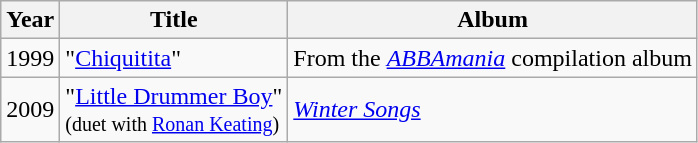<table class="wikitable sortable">
<tr>
<th>Year</th>
<th>Title</th>
<th>Album</th>
</tr>
<tr>
<td>1999</td>
<td>"<a href='#'>Chiquitita</a>"</td>
<td>From the <em><a href='#'>ABBAmania</a></em> compilation album</td>
</tr>
<tr>
<td>2009</td>
<td>"<a href='#'>Little Drummer Boy</a>"<br><small>(duet with <a href='#'>Ronan Keating</a>)</small></td>
<td><em><a href='#'>Winter Songs</a></em></td>
</tr>
</table>
